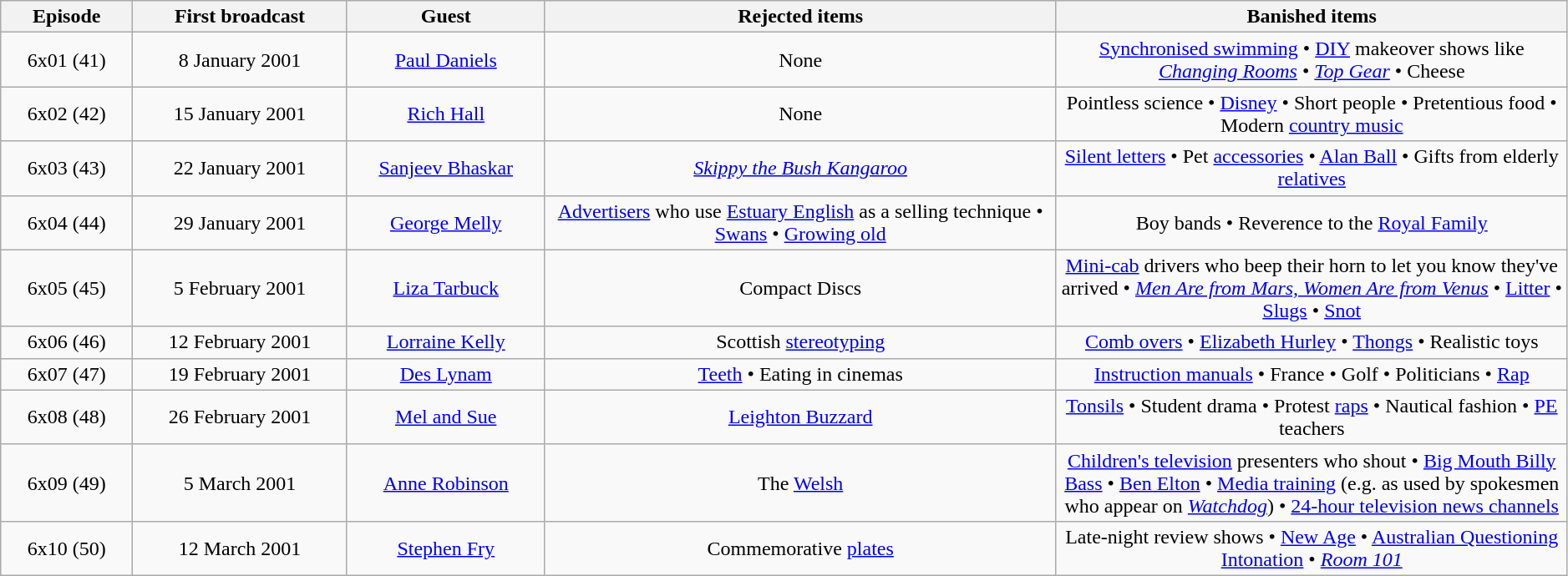<table class="wikitable"  style="width:99%; left:0 auto; text-align:center;">
<tr>
<th style="width:8%;">Episode</th>
<th style="width:13%;">First broadcast</th>
<th style="width:12%;">Guest</th>
<th style="width:31%;">Rejected items</th>
<th style="width:31%;">Banished items</th>
</tr>
<tr>
<td>6x01 (41)</td>
<td>8 January 2001</td>
<td><a href='#'>Paul Daniels</a></td>
<td>None</td>
<td><a href='#'>Synchronised swimming</a> • <a href='#'>DIY</a> makeover shows like <em><a href='#'>Changing Rooms</a></em> • <em><a href='#'>Top Gear</a></em> • Cheese</td>
</tr>
<tr>
<td>6x02 (42)</td>
<td>15 January 2001</td>
<td><a href='#'>Rich Hall</a></td>
<td>None</td>
<td>Pointless science • <a href='#'>Disney</a> • Short people • Pretentious food • Modern <a href='#'>country music</a></td>
</tr>
<tr>
<td>6x03 (43)</td>
<td>22 January 2001</td>
<td><a href='#'>Sanjeev Bhaskar</a></td>
<td><em><a href='#'>Skippy the Bush Kangaroo</a></em></td>
<td><a href='#'>Silent letters</a> • Pet <a href='#'>accessories</a> • <a href='#'>Alan Ball</a> • Gifts from elderly <a href='#'>relatives</a></td>
</tr>
<tr>
<td>6x04 (44)</td>
<td>29 January 2001</td>
<td><a href='#'>George Melly</a></td>
<td><a href='#'>Advertisers</a> who use <a href='#'>Estuary English</a> as a selling technique • <a href='#'>Swans</a> • <a href='#'>Growing old</a></td>
<td>Boy bands • Reverence to the <a href='#'>Royal Family</a></td>
</tr>
<tr>
<td>6x05 (45)</td>
<td>5 February 2001</td>
<td><a href='#'>Liza Tarbuck</a></td>
<td>Compact Discs</td>
<td><a href='#'>Mini-cab</a> drivers who beep their horn to let you know they've arrived • <em><a href='#'>Men Are from Mars, Women Are from Venus</a></em> • <a href='#'>Litter</a> • <a href='#'>Slugs</a> • <a href='#'>Snot</a></td>
</tr>
<tr>
<td>6x06 (46)</td>
<td>12 February 2001</td>
<td><a href='#'>Lorraine Kelly</a></td>
<td>Scottish <a href='#'>stereotyping</a></td>
<td><a href='#'>Comb overs</a> • <a href='#'>Elizabeth Hurley</a> • <a href='#'>Thongs</a> • Realistic toys</td>
</tr>
<tr>
<td>6x07 (47)</td>
<td>19 February 2001</td>
<td><a href='#'>Des Lynam</a></td>
<td><a href='#'>Teeth</a> • Eating in cinemas</td>
<td><a href='#'>Instruction manuals</a> • France • Golf • Politicians • <a href='#'>Rap</a></td>
</tr>
<tr>
<td>6x08 (48)</td>
<td>26 February 2001</td>
<td><a href='#'>Mel and Sue</a></td>
<td><a href='#'>Leighton Buzzard</a></td>
<td><a href='#'>Tonsils</a> • Student drama • Protest <a href='#'>raps</a> • Nautical fashion • <a href='#'>PE</a> teachers</td>
</tr>
<tr>
<td>6x09 (49)</td>
<td>5 March 2001</td>
<td><a href='#'>Anne Robinson</a></td>
<td>The <a href='#'>Welsh</a></td>
<td><a href='#'>Children's television</a> presenters who shout • <a href='#'>Big Mouth Billy Bass</a> • <a href='#'>Ben Elton</a> • <a href='#'>Media training</a> (e.g. as used by spokesmen who appear on <em><a href='#'>Watchdog</a></em>) • <a href='#'>24-hour television news channels</a></td>
</tr>
<tr>
<td>6x10 (50)</td>
<td>12 March 2001</td>
<td><a href='#'>Stephen Fry</a></td>
<td>Commemorative <a href='#'>plates</a></td>
<td>Late-night review shows • <a href='#'>New Age</a> • <a href='#'>Australian Questioning Intonation</a> • <em><a href='#'>Room 101</a></em></td>
</tr>
</table>
